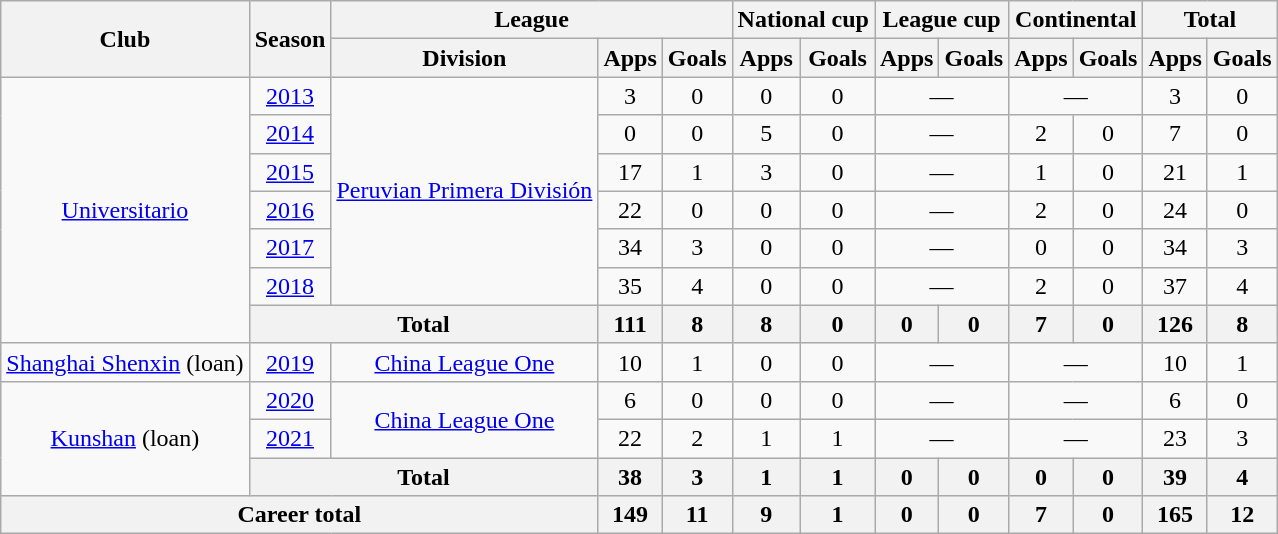<table class="wikitable" style="text-align:center">
<tr>
<th rowspan="2">Club</th>
<th rowspan="2">Season</th>
<th colspan="3">League</th>
<th colspan="2">National cup</th>
<th colspan="2">League cup</th>
<th colspan="2">Continental</th>
<th colspan="2">Total</th>
</tr>
<tr>
<th>Division</th>
<th>Apps</th>
<th>Goals</th>
<th>Apps</th>
<th>Goals</th>
<th>Apps</th>
<th>Goals</th>
<th>Apps</th>
<th>Goals</th>
<th>Apps</th>
<th>Goals</th>
</tr>
<tr>
<td rowspan="7"><a href='#'>Universitario</a></td>
<td><a href='#'>2013</a></td>
<td rowspan="6"><a href='#'>Peruvian Primera División</a></td>
<td>3</td>
<td>0</td>
<td>0</td>
<td>0</td>
<td colspan="2">—</td>
<td colspan="2">—</td>
<td>3</td>
<td>0</td>
</tr>
<tr>
<td><a href='#'>2014</a></td>
<td>0</td>
<td>0</td>
<td>5</td>
<td>0</td>
<td colspan="2">—</td>
<td>2</td>
<td>0</td>
<td>7</td>
<td>0</td>
</tr>
<tr>
<td><a href='#'>2015</a></td>
<td>17</td>
<td>1</td>
<td>3</td>
<td>0</td>
<td colspan="2">—</td>
<td>1</td>
<td>0</td>
<td>21</td>
<td>1</td>
</tr>
<tr>
<td><a href='#'>2016</a></td>
<td>22</td>
<td>0</td>
<td>0</td>
<td>0</td>
<td colspan="2">—</td>
<td>2</td>
<td>0</td>
<td>24</td>
<td>0</td>
</tr>
<tr>
<td><a href='#'>2017</a></td>
<td>34</td>
<td>3</td>
<td>0</td>
<td>0</td>
<td colspan="2">—</td>
<td>0</td>
<td>0</td>
<td>34</td>
<td>3</td>
</tr>
<tr>
<td><a href='#'>2018</a></td>
<td>35</td>
<td>4</td>
<td>0</td>
<td>0</td>
<td colspan="2">—</td>
<td>2</td>
<td>0</td>
<td>37</td>
<td>4</td>
</tr>
<tr>
<th colspan="2">Total</th>
<th>111</th>
<th>8</th>
<th>8</th>
<th>0</th>
<th>0</th>
<th>0</th>
<th>7</th>
<th>0</th>
<th>126</th>
<th>8</th>
</tr>
<tr>
<td><a href='#'>Shanghai Shenxin</a> (loan)</td>
<td><a href='#'>2019</a></td>
<td><a href='#'>China League One</a></td>
<td>10</td>
<td>1</td>
<td>0</td>
<td>0</td>
<td colspan="2">—</td>
<td colspan="2">—</td>
<td>10</td>
<td>1</td>
</tr>
<tr>
<td rowspan="3"><a href='#'>Kunshan</a> (loan)</td>
<td><a href='#'>2020</a></td>
<td rowspan="2"><a href='#'>China League One</a></td>
<td>6</td>
<td>0</td>
<td>0</td>
<td>0</td>
<td colspan="2">—</td>
<td colspan="2">—</td>
<td>6</td>
<td>0</td>
</tr>
<tr>
<td><a href='#'>2021</a></td>
<td>22</td>
<td>2</td>
<td>1</td>
<td>1</td>
<td colspan="2">—</td>
<td colspan="2">—</td>
<td>23</td>
<td>3</td>
</tr>
<tr>
<th colspan="2">Total</th>
<th>38</th>
<th>3</th>
<th>1</th>
<th>1</th>
<th>0</th>
<th>0</th>
<th>0</th>
<th>0</th>
<th>39</th>
<th>4</th>
</tr>
<tr>
<th colspan="3">Career total</th>
<th>149</th>
<th>11</th>
<th>9</th>
<th>1</th>
<th>0</th>
<th>0</th>
<th>7</th>
<th>0</th>
<th>165</th>
<th>12</th>
</tr>
</table>
